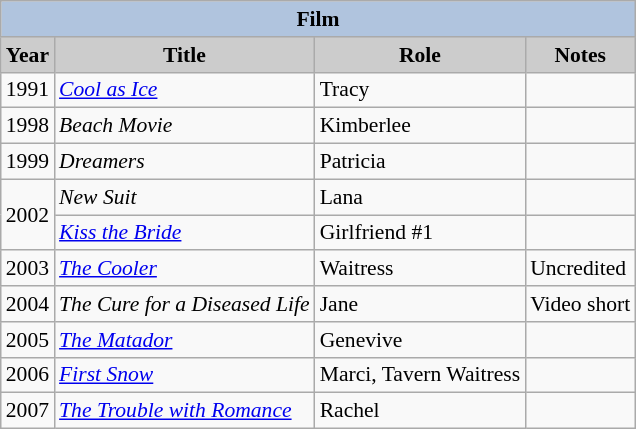<table class="wikitable" style="font-size:90%;">
<tr>
<th colspan=4 style="background:#B0C4DE;">Film</th>
</tr>
<tr align="center">
<th style="background: #CCCCCC;">Year</th>
<th style="background: #CCCCCC;">Title</th>
<th style="background: #CCCCCC;">Role</th>
<th style="background: #CCCCCC;">Notes</th>
</tr>
<tr>
<td>1991</td>
<td><em><a href='#'>Cool as Ice</a></em></td>
<td>Tracy</td>
<td></td>
</tr>
<tr>
<td>1998</td>
<td><em>Beach Movie</em></td>
<td>Kimberlee</td>
<td></td>
</tr>
<tr>
<td>1999</td>
<td><em>Dreamers</em></td>
<td>Patricia</td>
<td></td>
</tr>
<tr>
<td rowspan=2>2002</td>
<td><em>New Suit</em></td>
<td>Lana</td>
<td></td>
</tr>
<tr>
<td><em><a href='#'>Kiss the Bride</a></em></td>
<td>Girlfriend #1</td>
<td></td>
</tr>
<tr>
<td>2003</td>
<td><em><a href='#'>The Cooler</a></em></td>
<td>Waitress</td>
<td>Uncredited</td>
</tr>
<tr>
<td>2004</td>
<td><em>The Cure for a Diseased Life</em></td>
<td>Jane</td>
<td>Video short</td>
</tr>
<tr>
<td>2005</td>
<td><em><a href='#'>The Matador</a></em></td>
<td>Genevive</td>
<td></td>
</tr>
<tr>
<td>2006</td>
<td><em><a href='#'>First Snow</a></em></td>
<td>Marci, Tavern Waitress</td>
<td></td>
</tr>
<tr>
<td>2007</td>
<td><em><a href='#'>The Trouble with Romance</a></em></td>
<td>Rachel</td>
<td></td>
</tr>
</table>
